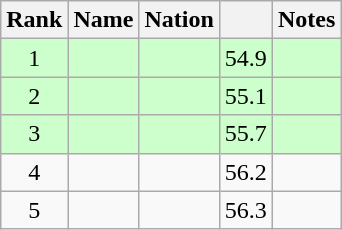<table class="wikitable sortable" style="text-align:center">
<tr>
<th scope="col">Rank</th>
<th scope="col">Name</th>
<th scope="col">Nation</th>
<th scope="col"></th>
<th scope="col">Notes</th>
</tr>
<tr bgcolor=ccffcc>
<td>1</td>
<td style="text-align:left"></td>
<td style="text-align:left"></td>
<td>54.9 </td>
<td></td>
</tr>
<tr bgcolor=ccffcc>
<td>2</td>
<td style="text-align:left"></td>
<td style="text-align:left"></td>
<td>55.1 </td>
<td></td>
</tr>
<tr bgcolor=ccffcc>
<td>3</td>
<td style="text-align:left"></td>
<td style="text-align:left"></td>
<td>55.7 </td>
<td></td>
</tr>
<tr>
<td>4</td>
<td style="text-align:left"></td>
<td style="text-align:left"></td>
<td>56.2 </td>
<td></td>
</tr>
<tr>
<td>5</td>
<td style="text-align:left"></td>
<td style="text-align:left"></td>
<td>56.3 </td>
<td></td>
</tr>
</table>
